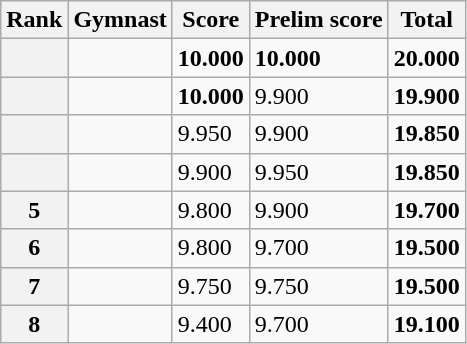<table class="wikitable sortable">
<tr>
<th scope="col">Rank</th>
<th scope="col">Gymnast</th>
<th scope="col">Score</th>
<th scope="col">Prelim score</th>
<th scope="col">Total</th>
</tr>
<tr>
<th scope="row"></th>
<td></td>
<td><strong>10.000</strong></td>
<td><strong>10.000</strong></td>
<td><strong>20.000</strong></td>
</tr>
<tr>
<th scope="row"></th>
<td></td>
<td><strong>10.000</strong></td>
<td>9.900</td>
<td><strong>19.900</strong></td>
</tr>
<tr>
<th scope="row"></th>
<td></td>
<td>9.950</td>
<td>9.900</td>
<td><strong>19.850</strong></td>
</tr>
<tr>
<th scope="row"></th>
<td></td>
<td>9.900</td>
<td>9.950</td>
<td><strong>19.850</strong></td>
</tr>
<tr>
<th scope="row">5</th>
<td></td>
<td>9.800</td>
<td>9.900</td>
<td><strong>19.700</strong></td>
</tr>
<tr>
<th scope="row">6</th>
<td></td>
<td>9.800</td>
<td>9.700</td>
<td><strong>19.500</strong></td>
</tr>
<tr>
<th scope="row">7</th>
<td></td>
<td>9.750</td>
<td>9.750</td>
<td><strong>19.500</strong></td>
</tr>
<tr>
<th scope="row">8</th>
<td></td>
<td>9.400</td>
<td>9.700</td>
<td><strong>19.100</strong></td>
</tr>
</table>
